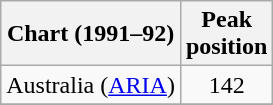<table class="wikitable">
<tr>
<th>Chart (1991–92)</th>
<th>Peak<br>position</th>
</tr>
<tr>
<td>Australia (<a href='#'>ARIA</a>)</td>
<td align="center">142</td>
</tr>
<tr>
</tr>
<tr>
</tr>
</table>
